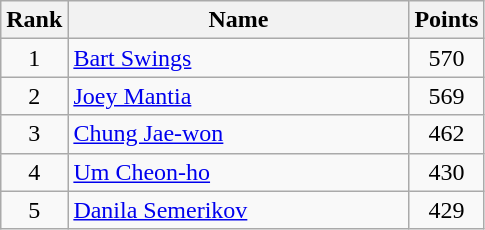<table class="wikitable" border="1" style="text-align:center">
<tr>
<th width=30>Rank</th>
<th width=220>Name</th>
<th width=25>Points</th>
</tr>
<tr>
<td>1</td>
<td align="left"> <a href='#'>Bart Swings</a></td>
<td>570</td>
</tr>
<tr>
<td>2</td>
<td align="left"> <a href='#'>Joey Mantia</a></td>
<td>569</td>
</tr>
<tr>
<td>3</td>
<td align="left"> <a href='#'>Chung Jae-won</a></td>
<td>462</td>
</tr>
<tr>
<td>4</td>
<td align="left"> <a href='#'>Um Cheon-ho</a></td>
<td>430</td>
</tr>
<tr>
<td>5</td>
<td align="left"> <a href='#'>Danila Semerikov</a></td>
<td>429</td>
</tr>
</table>
